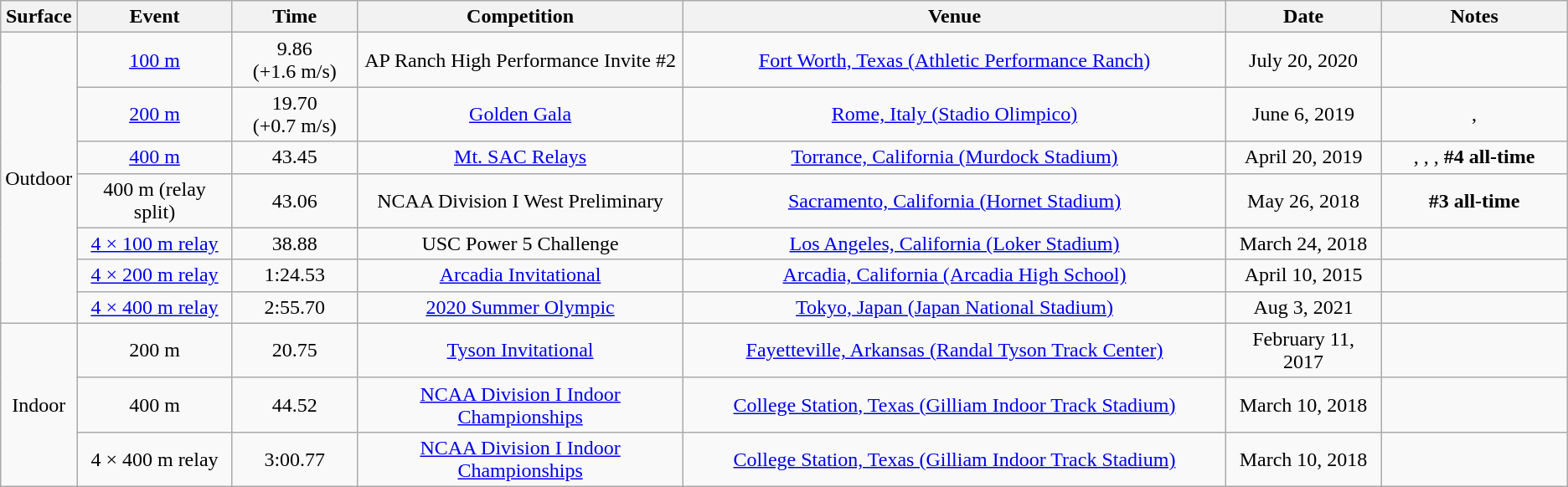<table class=wikitable style=text-align:center>
<tr>
<th width=4%>Surface</th>
<th width=10%>Event</th>
<th width=8%>Time</th>
<th width=21%>Competition</th>
<th width=35%>Venue</th>
<th width=10%>Date</th>
<th width=12%>Notes</th>
</tr>
<tr>
<td rowspan=7>Outdoor</td>
<td><a href='#'>100&nbsp;m</a></td>
<td>9.86 (+1.6 m/s)</td>
<td>AP Ranch High Performance Invite #2</td>
<td><a href='#'>Fort Worth, Texas (Athletic Performance Ranch)</a></td>
<td>July 20, 2020</td>
<td><strong></strong></td>
</tr>
<tr>
<td><a href='#'>200&nbsp;m</a></td>
<td>19.70 (+0.7 m/s)</td>
<td><a href='#'>Golden Gala</a></td>
<td><a href='#'>Rome, Italy (Stadio Olimpico)</a></td>
<td>June 6, 2019</td>
<td><strong></strong>, <strong><a href='#'></a></strong></td>
</tr>
<tr>
<td><a href='#'>400 m</a></td>
<td>43.45</td>
<td><a href='#'>Mt. SAC Relays</a></td>
<td><a href='#'>Torrance, California (Murdock Stadium)</a></td>
<td>April 20, 2019</td>
<td><strong></strong>, <strong><a href='#'></a></strong>, <strong><a href='#'></a></strong>, <strong>#4 all-time</strong></td>
</tr>
<tr>
<td>400 m (relay split)</td>
<td>43.06</td>
<td>NCAA Division I West Preliminary</td>
<td><a href='#'>Sacramento, California (Hornet Stadium)</a></td>
<td>May 26, 2018</td>
<td><strong>#3 all-time</strong></td>
</tr>
<tr>
<td><a href='#'>4 × 100&nbsp;m relay</a></td>
<td>38.88</td>
<td>USC Power 5 Challenge</td>
<td><a href='#'>Los Angeles, California (Loker Stadium)</a></td>
<td>March 24, 2018</td>
<td></td>
</tr>
<tr>
<td><a href='#'>4 × 200&nbsp;m relay</a></td>
<td>1:24.53</td>
<td><a href='#'>Arcadia Invitational</a></td>
<td><a href='#'>Arcadia, California (Arcadia High School)</a></td>
<td>April 10, 2015</td>
<td><br><strong><a href='#'></a></strong></td>
</tr>
<tr>
<td><a href='#'>4 × 400&nbsp;m relay</a></td>
<td>2:55.70</td>
<td><a href='#'>2020 Summer Olympic</a></td>
<td><a href='#'>Tokyo, Japan (Japan National Stadium)</a></td>
<td>Aug 3, 2021</td>
<td><strong></strong></td>
</tr>
<tr>
<td rowspan=3>Indoor</td>
<td>200 m</td>
<td>20.75</td>
<td><a href='#'>Tyson Invitational</a></td>
<td><a href='#'>Fayetteville, Arkansas (Randal Tyson Track Center)</a></td>
<td>February 11, 2017</td>
<td></td>
</tr>
<tr>
<td>400 m</td>
<td>44.52</td>
<td><a href='#'>NCAA Division I Indoor Championships</a></td>
<td><a href='#'>College Station, Texas (Gilliam Indoor Track Stadium)</a></td>
<td>March 10, 2018</td>
<td><strong><a href='#'></a></strong></td>
</tr>
<tr>
<td>4 × 400 m relay</td>
<td>3:00.77</td>
<td><a href='#'>NCAA Division I Indoor Championships</a></td>
<td><a href='#'>College Station, Texas (Gilliam Indoor Track Stadium)</a></td>
<td>March 10, 2018</td>
<td><strong><a href='#'></a></strong></td>
</tr>
</table>
